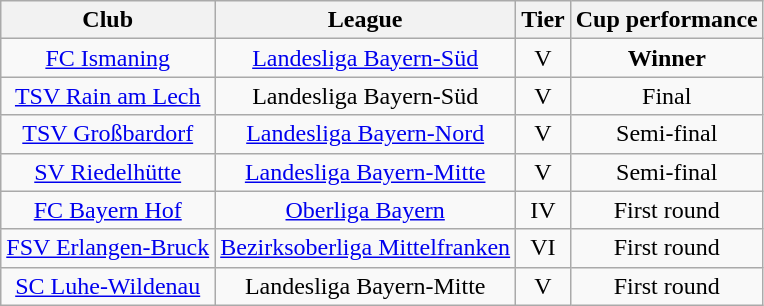<table class="wikitable">
<tr>
<th>Club</th>
<th>League</th>
<th>Tier</th>
<th>Cup performance</th>
</tr>
<tr align="center">
<td><a href='#'>FC Ismaning</a></td>
<td><a href='#'>Landesliga Bayern-Süd</a></td>
<td>V</td>
<td><strong>Winner</strong></td>
</tr>
<tr align="center">
<td><a href='#'>TSV Rain am Lech</a></td>
<td>Landesliga Bayern-Süd</td>
<td>V</td>
<td>Final</td>
</tr>
<tr align="center">
<td><a href='#'>TSV Großbardorf</a></td>
<td><a href='#'>Landesliga Bayern-Nord</a></td>
<td>V</td>
<td>Semi-final</td>
</tr>
<tr align="center">
<td><a href='#'>SV Riedelhütte</a></td>
<td><a href='#'>Landesliga Bayern-Mitte</a></td>
<td>V</td>
<td>Semi-final</td>
</tr>
<tr align="center">
<td><a href='#'>FC Bayern Hof</a></td>
<td><a href='#'>Oberliga Bayern</a></td>
<td>IV</td>
<td>First round</td>
</tr>
<tr align="center">
<td><a href='#'>FSV Erlangen-Bruck</a></td>
<td><a href='#'>Bezirksoberliga Mittelfranken</a></td>
<td>VI</td>
<td>First round</td>
</tr>
<tr align="center">
<td><a href='#'>SC Luhe-Wildenau</a></td>
<td>Landesliga Bayern-Mitte</td>
<td>V</td>
<td>First round</td>
</tr>
</table>
